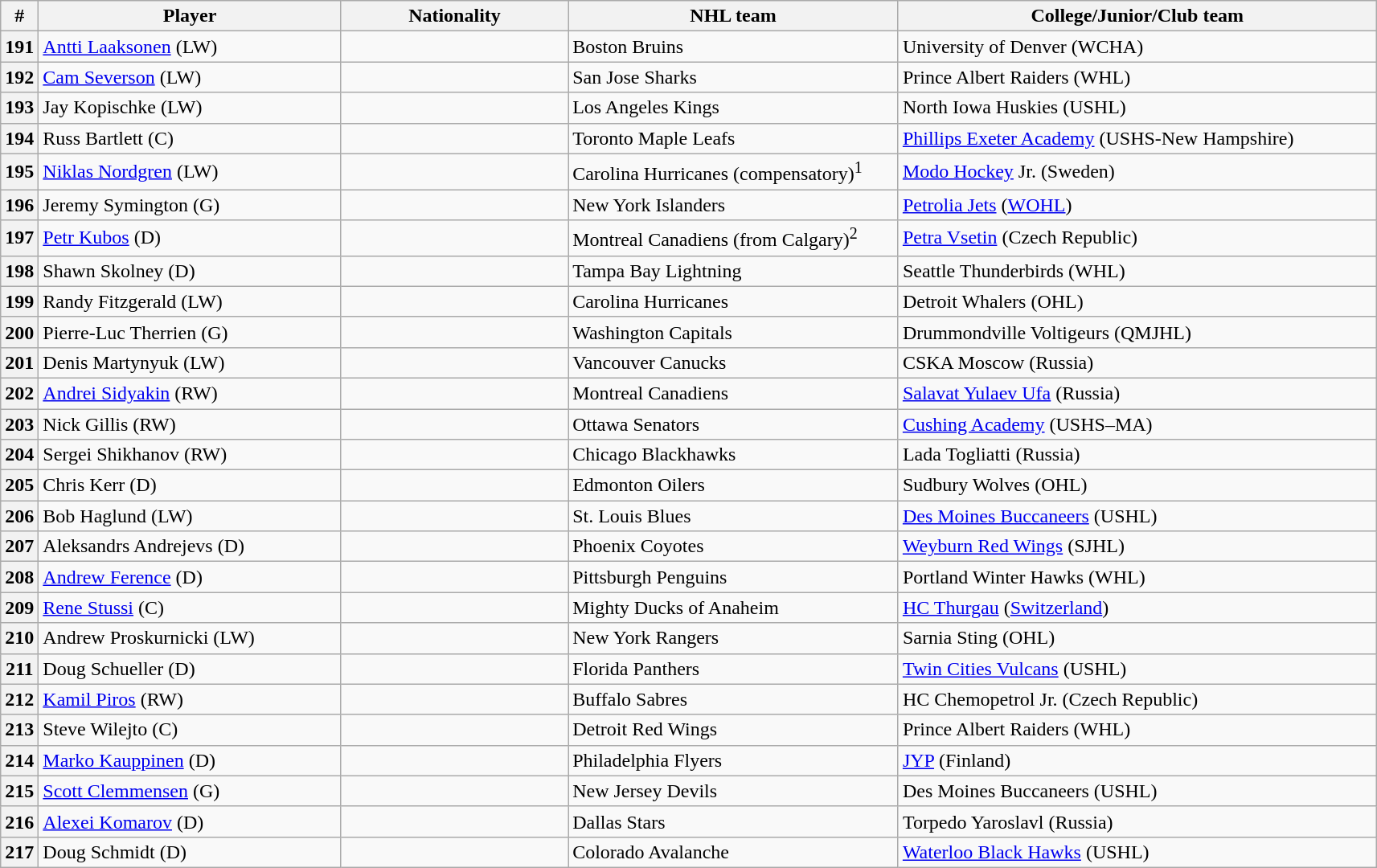<table class="wikitable">
<tr>
<th bgcolor="#DDDDFF" width="2.75%">#</th>
<th bgcolor="#DDDDFF" width="22.0%">Player</th>
<th bgcolor="#DDDDFF" width="16.5%">Nationality</th>
<th bgcolor="#DDDDFF" width="24.0%">NHL team</th>
<th bgcolor="#DDDDFF" width="100.0%">College/Junior/Club team</th>
</tr>
<tr>
<th>191</th>
<td><a href='#'>Antti Laaksonen</a> (LW)</td>
<td></td>
<td>Boston Bruins</td>
<td>University of Denver (WCHA)</td>
</tr>
<tr>
<th>192</th>
<td><a href='#'>Cam Severson</a> (LW)</td>
<td></td>
<td>San Jose Sharks</td>
<td>Prince Albert Raiders (WHL)</td>
</tr>
<tr>
<th>193</th>
<td>Jay Kopischke (LW)</td>
<td></td>
<td>Los Angeles Kings</td>
<td>North Iowa Huskies (USHL)</td>
</tr>
<tr>
<th>194</th>
<td>Russ Bartlett (C)</td>
<td></td>
<td>Toronto Maple Leafs</td>
<td><a href='#'>Phillips Exeter Academy</a> (USHS-New Hampshire)</td>
</tr>
<tr>
<th>195</th>
<td><a href='#'>Niklas Nordgren</a> (LW)</td>
<td></td>
<td>Carolina Hurricanes (compensatory)<sup>1</sup></td>
<td><a href='#'>Modo Hockey</a> Jr. (Sweden)</td>
</tr>
<tr>
<th>196</th>
<td>Jeremy Symington (G)</td>
<td></td>
<td>New York Islanders</td>
<td><a href='#'>Petrolia Jets</a> (<a href='#'>WOHL</a>)</td>
</tr>
<tr>
<th>197</th>
<td><a href='#'>Petr Kubos</a> (D)</td>
<td></td>
<td>Montreal Canadiens (from Calgary)<sup>2</sup></td>
<td><a href='#'>Petra Vsetin</a> (Czech Republic)</td>
</tr>
<tr>
<th>198</th>
<td>Shawn Skolney (D)</td>
<td></td>
<td>Tampa Bay Lightning</td>
<td>Seattle Thunderbirds (WHL)</td>
</tr>
<tr>
<th>199</th>
<td>Randy Fitzgerald (LW)</td>
<td></td>
<td>Carolina Hurricanes</td>
<td>Detroit Whalers (OHL)</td>
</tr>
<tr>
<th>200</th>
<td>Pierre-Luc Therrien (G)</td>
<td></td>
<td>Washington Capitals</td>
<td>Drummondville Voltigeurs (QMJHL)</td>
</tr>
<tr>
<th>201</th>
<td>Denis Martynyuk (LW)</td>
<td></td>
<td>Vancouver Canucks</td>
<td>CSKA Moscow (Russia)</td>
</tr>
<tr>
<th>202</th>
<td><a href='#'>Andrei Sidyakin</a> (RW)</td>
<td></td>
<td>Montreal Canadiens</td>
<td><a href='#'>Salavat Yulaev Ufa</a> (Russia)</td>
</tr>
<tr>
<th>203</th>
<td>Nick Gillis (RW)</td>
<td></td>
<td>Ottawa Senators</td>
<td><a href='#'>Cushing Academy</a> (USHS–MA)</td>
</tr>
<tr>
<th>204</th>
<td>Sergei Shikhanov (RW)</td>
<td></td>
<td>Chicago Blackhawks</td>
<td>Lada Togliatti (Russia)</td>
</tr>
<tr>
<th>205</th>
<td>Chris Kerr (D)</td>
<td></td>
<td>Edmonton Oilers</td>
<td>Sudbury Wolves (OHL)</td>
</tr>
<tr>
<th>206</th>
<td>Bob Haglund (LW)</td>
<td></td>
<td>St. Louis Blues</td>
<td><a href='#'>Des Moines Buccaneers</a> (USHL)</td>
</tr>
<tr>
<th>207</th>
<td>Aleksandrs Andrejevs (D)</td>
<td></td>
<td>Phoenix Coyotes</td>
<td><a href='#'>Weyburn Red Wings</a> (SJHL)</td>
</tr>
<tr>
<th>208</th>
<td><a href='#'>Andrew Ference</a> (D)</td>
<td></td>
<td>Pittsburgh Penguins</td>
<td>Portland Winter Hawks (WHL)</td>
</tr>
<tr>
<th>209</th>
<td><a href='#'>Rene Stussi</a> (C)</td>
<td></td>
<td>Mighty Ducks of Anaheim</td>
<td><a href='#'>HC Thurgau</a> (<a href='#'>Switzerland</a>)</td>
</tr>
<tr>
<th>210</th>
<td>Andrew Proskurnicki (LW)</td>
<td></td>
<td>New York Rangers</td>
<td>Sarnia Sting (OHL)</td>
</tr>
<tr>
<th>211</th>
<td>Doug Schueller (D)</td>
<td></td>
<td>Florida Panthers</td>
<td><a href='#'>Twin Cities Vulcans</a> (USHL)</td>
</tr>
<tr>
<th>212</th>
<td><a href='#'>Kamil Piros</a> (RW)</td>
<td></td>
<td>Buffalo Sabres</td>
<td>HC Chemopetrol Jr. (Czech Republic)</td>
</tr>
<tr>
<th>213</th>
<td>Steve Wilejto (C)</td>
<td></td>
<td>Detroit Red Wings</td>
<td>Prince Albert Raiders (WHL)</td>
</tr>
<tr>
<th>214</th>
<td><a href='#'>Marko Kauppinen</a> (D)</td>
<td></td>
<td>Philadelphia Flyers</td>
<td><a href='#'>JYP</a> (Finland)</td>
</tr>
<tr>
<th>215</th>
<td><a href='#'>Scott Clemmensen</a> (G)</td>
<td></td>
<td>New Jersey Devils</td>
<td>Des Moines Buccaneers (USHL)</td>
</tr>
<tr>
<th>216</th>
<td><a href='#'>Alexei Komarov</a> (D)</td>
<td></td>
<td>Dallas Stars</td>
<td>Torpedo Yaroslavl (Russia)</td>
</tr>
<tr>
<th>217</th>
<td>Doug Schmidt (D)</td>
<td></td>
<td>Colorado Avalanche</td>
<td><a href='#'>Waterloo Black Hawks</a> (USHL)</td>
</tr>
</table>
